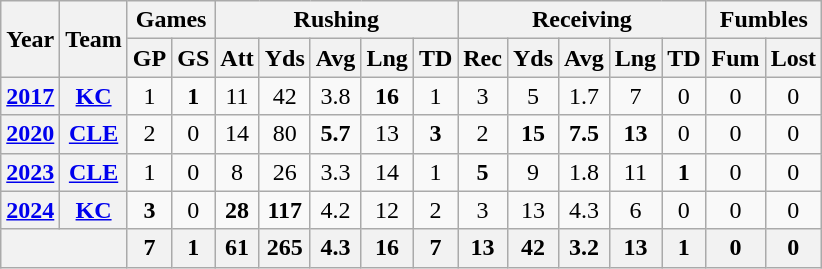<table class="wikitable" style="text-align:center;">
<tr>
<th rowspan="2">Year</th>
<th rowspan="2">Team</th>
<th colspan="2">Games</th>
<th colspan="5">Rushing</th>
<th colspan="5">Receiving</th>
<th colspan="2">Fumbles</th>
</tr>
<tr>
<th>GP</th>
<th>GS</th>
<th>Att</th>
<th>Yds</th>
<th>Avg</th>
<th>Lng</th>
<th>TD</th>
<th>Rec</th>
<th>Yds</th>
<th>Avg</th>
<th>Lng</th>
<th>TD</th>
<th>Fum</th>
<th>Lost</th>
</tr>
<tr>
<th><a href='#'>2017</a></th>
<th><a href='#'>KC</a></th>
<td>1</td>
<td><strong>1</strong></td>
<td>11</td>
<td>42</td>
<td>3.8</td>
<td><strong>16</strong></td>
<td>1</td>
<td>3</td>
<td>5</td>
<td>1.7</td>
<td>7</td>
<td>0</td>
<td>0</td>
<td>0</td>
</tr>
<tr>
<th><a href='#'>2020</a></th>
<th><a href='#'>CLE</a></th>
<td>2</td>
<td>0</td>
<td>14</td>
<td>80</td>
<td><strong>5.7</strong></td>
<td>13</td>
<td><strong>3</strong></td>
<td>2</td>
<td><strong>15</strong></td>
<td><strong>7.5</strong></td>
<td><strong>13</strong></td>
<td>0</td>
<td>0</td>
<td>0</td>
</tr>
<tr>
<th><a href='#'>2023</a></th>
<th><a href='#'>CLE</a></th>
<td>1</td>
<td>0</td>
<td>8</td>
<td>26</td>
<td>3.3</td>
<td>14</td>
<td>1</td>
<td><strong>5</strong></td>
<td>9</td>
<td>1.8</td>
<td>11</td>
<td><strong>1</strong></td>
<td>0</td>
<td>0</td>
</tr>
<tr>
<th><a href='#'>2024</a></th>
<th><a href='#'>KC</a></th>
<td><strong>3</strong></td>
<td>0</td>
<td><strong>28</strong></td>
<td><strong>117</strong></td>
<td>4.2</td>
<td>12</td>
<td>2</td>
<td>3</td>
<td>13</td>
<td>4.3</td>
<td>6</td>
<td>0</td>
<td>0</td>
<td>0</td>
</tr>
<tr>
<th colspan="2"></th>
<th>7</th>
<th>1</th>
<th>61</th>
<th>265</th>
<th>4.3</th>
<th>16</th>
<th>7</th>
<th>13</th>
<th>42</th>
<th>3.2</th>
<th>13</th>
<th>1</th>
<th>0</th>
<th>0</th>
</tr>
</table>
